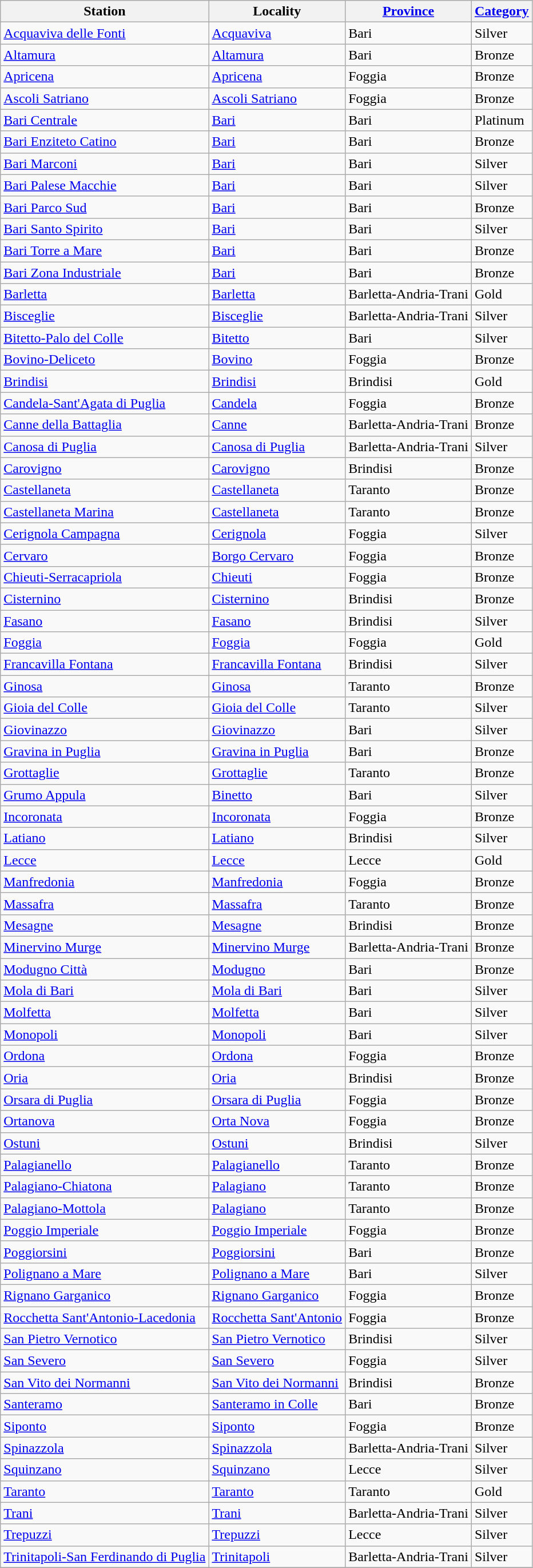<table class="wikitable sortable">
<tr>
<th>Station</th>
<th>Locality</th>
<th><a href='#'>Province</a></th>
<th><a href='#'>Category</a></th>
</tr>
<tr>
<td><a href='#'>Acquaviva delle Fonti</a></td>
<td><a href='#'>Acquaviva</a></td>
<td>Bari</td>
<td>Silver</td>
</tr>
<tr>
<td><a href='#'>Altamura</a></td>
<td><a href='#'>Altamura</a></td>
<td>Bari</td>
<td>Bronze</td>
</tr>
<tr>
<td><a href='#'>Apricena</a></td>
<td><a href='#'>Apricena</a></td>
<td>Foggia</td>
<td>Bronze</td>
</tr>
<tr>
<td><a href='#'>Ascoli Satriano</a></td>
<td><a href='#'>Ascoli Satriano</a></td>
<td>Foggia</td>
<td>Bronze</td>
</tr>
<tr>
<td><a href='#'>Bari Centrale</a></td>
<td><a href='#'>Bari</a></td>
<td>Bari</td>
<td>Platinum</td>
</tr>
<tr>
<td><a href='#'>Bari Enziteto Catino</a></td>
<td><a href='#'>Bari</a></td>
<td>Bari</td>
<td>Bronze</td>
</tr>
<tr>
<td><a href='#'>Bari Marconi</a></td>
<td><a href='#'>Bari</a></td>
<td>Bari</td>
<td>Silver</td>
</tr>
<tr>
<td><a href='#'>Bari Palese Macchie</a></td>
<td><a href='#'>Bari</a></td>
<td>Bari</td>
<td>Silver</td>
</tr>
<tr>
<td><a href='#'>Bari Parco Sud</a></td>
<td><a href='#'>Bari</a></td>
<td>Bari</td>
<td>Bronze</td>
</tr>
<tr>
<td><a href='#'>Bari Santo Spirito</a></td>
<td><a href='#'>Bari</a></td>
<td>Bari</td>
<td>Silver</td>
</tr>
<tr>
<td><a href='#'>Bari Torre a Mare</a></td>
<td><a href='#'>Bari</a></td>
<td>Bari</td>
<td>Bronze</td>
</tr>
<tr>
<td><a href='#'>Bari Zona Industriale</a></td>
<td><a href='#'>Bari</a></td>
<td>Bari</td>
<td>Bronze</td>
</tr>
<tr>
<td><a href='#'>Barletta</a></td>
<td><a href='#'>Barletta</a></td>
<td>Barletta-Andria-Trani</td>
<td>Gold</td>
</tr>
<tr>
<td><a href='#'>Bisceglie</a></td>
<td><a href='#'>Bisceglie</a></td>
<td>Barletta-Andria-Trani</td>
<td>Silver</td>
</tr>
<tr>
<td><a href='#'>Bitetto-Palo del Colle</a></td>
<td><a href='#'>Bitetto</a></td>
<td>Bari</td>
<td>Silver</td>
</tr>
<tr>
<td><a href='#'>Bovino-Deliceto</a></td>
<td><a href='#'>Bovino</a></td>
<td>Foggia</td>
<td>Bronze</td>
</tr>
<tr>
<td><a href='#'>Brindisi</a></td>
<td><a href='#'>Brindisi</a></td>
<td>Brindisi</td>
<td>Gold</td>
</tr>
<tr>
<td><a href='#'>Candela-Sant'Agata di Puglia</a></td>
<td><a href='#'>Candela</a></td>
<td>Foggia</td>
<td>Bronze</td>
</tr>
<tr>
<td><a href='#'>Canne della Battaglia</a></td>
<td><a href='#'>Canne</a></td>
<td>Barletta-Andria-Trani</td>
<td>Bronze</td>
</tr>
<tr>
<td><a href='#'>Canosa di Puglia</a></td>
<td><a href='#'>Canosa di Puglia</a></td>
<td>Barletta-Andria-Trani</td>
<td>Silver</td>
</tr>
<tr>
<td><a href='#'>Carovigno</a></td>
<td><a href='#'>Carovigno</a></td>
<td>Brindisi</td>
<td>Bronze</td>
</tr>
<tr>
<td><a href='#'>Castellaneta</a></td>
<td><a href='#'>Castellaneta</a></td>
<td>Taranto</td>
<td>Bronze</td>
</tr>
<tr>
<td><a href='#'>Castellaneta Marina</a></td>
<td><a href='#'>Castellaneta</a></td>
<td>Taranto</td>
<td>Bronze</td>
</tr>
<tr>
<td><a href='#'>Cerignola Campagna</a></td>
<td><a href='#'>Cerignola</a></td>
<td>Foggia</td>
<td>Silver</td>
</tr>
<tr>
<td><a href='#'>Cervaro</a></td>
<td><a href='#'>Borgo Cervaro</a></td>
<td>Foggia</td>
<td>Bronze</td>
</tr>
<tr>
<td><a href='#'>Chieuti-Serracapriola</a></td>
<td><a href='#'>Chieuti</a></td>
<td>Foggia</td>
<td>Bronze</td>
</tr>
<tr>
<td><a href='#'>Cisternino</a></td>
<td><a href='#'>Cisternino</a></td>
<td>Brindisi</td>
<td>Bronze</td>
</tr>
<tr>
<td><a href='#'>Fasano</a></td>
<td><a href='#'>Fasano</a></td>
<td>Brindisi</td>
<td>Silver</td>
</tr>
<tr>
<td><a href='#'>Foggia</a></td>
<td><a href='#'>Foggia</a></td>
<td>Foggia</td>
<td>Gold</td>
</tr>
<tr>
<td><a href='#'>Francavilla Fontana</a></td>
<td><a href='#'>Francavilla Fontana</a></td>
<td>Brindisi</td>
<td>Silver</td>
</tr>
<tr>
<td><a href='#'>Ginosa</a></td>
<td><a href='#'>Ginosa</a></td>
<td>Taranto</td>
<td>Bronze</td>
</tr>
<tr>
<td><a href='#'>Gioia del Colle</a></td>
<td><a href='#'>Gioia del Colle</a></td>
<td>Taranto</td>
<td>Silver</td>
</tr>
<tr>
<td><a href='#'>Giovinazzo</a></td>
<td><a href='#'>Giovinazzo</a></td>
<td>Bari</td>
<td>Silver</td>
</tr>
<tr>
<td><a href='#'>Gravina in Puglia</a></td>
<td><a href='#'>Gravina in Puglia</a></td>
<td>Bari</td>
<td>Bronze</td>
</tr>
<tr>
<td><a href='#'>Grottaglie</a></td>
<td><a href='#'>Grottaglie</a></td>
<td>Taranto</td>
<td>Bronze</td>
</tr>
<tr>
<td><a href='#'>Grumo Appula</a></td>
<td><a href='#'>Binetto</a></td>
<td>Bari</td>
<td>Silver</td>
</tr>
<tr>
<td><a href='#'>Incoronata</a></td>
<td><a href='#'>Incoronata</a></td>
<td>Foggia</td>
<td>Bronze</td>
</tr>
<tr>
<td><a href='#'>Latiano</a></td>
<td><a href='#'>Latiano</a></td>
<td>Brindisi</td>
<td>Silver</td>
</tr>
<tr>
<td><a href='#'>Lecce</a></td>
<td><a href='#'>Lecce</a></td>
<td>Lecce</td>
<td>Gold</td>
</tr>
<tr>
<td><a href='#'>Manfredonia</a></td>
<td><a href='#'>Manfredonia</a></td>
<td>Foggia</td>
<td>Bronze</td>
</tr>
<tr>
<td><a href='#'>Massafra</a></td>
<td><a href='#'>Massafra</a></td>
<td>Taranto</td>
<td>Bronze</td>
</tr>
<tr>
<td><a href='#'>Mesagne</a></td>
<td><a href='#'>Mesagne</a></td>
<td>Brindisi</td>
<td>Bronze</td>
</tr>
<tr>
<td><a href='#'>Minervino Murge</a></td>
<td><a href='#'>Minervino Murge</a></td>
<td>Barletta-Andria-Trani</td>
<td>Bronze</td>
</tr>
<tr>
<td><a href='#'>Modugno Città</a></td>
<td><a href='#'>Modugno</a></td>
<td>Bari</td>
<td>Bronze</td>
</tr>
<tr>
<td><a href='#'>Mola di Bari</a></td>
<td><a href='#'>Mola di Bari</a></td>
<td>Bari</td>
<td>Silver</td>
</tr>
<tr>
<td><a href='#'>Molfetta</a></td>
<td><a href='#'>Molfetta</a></td>
<td>Bari</td>
<td>Silver</td>
</tr>
<tr>
<td><a href='#'>Monopoli</a></td>
<td><a href='#'>Monopoli</a></td>
<td>Bari</td>
<td>Silver</td>
</tr>
<tr>
<td><a href='#'>Ordona</a></td>
<td><a href='#'>Ordona</a></td>
<td>Foggia</td>
<td>Bronze</td>
</tr>
<tr>
<td><a href='#'>Oria</a></td>
<td><a href='#'>Oria</a></td>
<td>Brindisi</td>
<td>Bronze</td>
</tr>
<tr>
<td><a href='#'>Orsara di Puglia</a></td>
<td><a href='#'>Orsara di Puglia</a></td>
<td>Foggia</td>
<td>Bronze</td>
</tr>
<tr>
<td><a href='#'>Ortanova</a></td>
<td><a href='#'>Orta Nova</a></td>
<td>Foggia</td>
<td>Bronze</td>
</tr>
<tr>
<td><a href='#'>Ostuni</a></td>
<td><a href='#'>Ostuni</a></td>
<td>Brindisi</td>
<td>Silver</td>
</tr>
<tr>
<td><a href='#'>Palagianello</a></td>
<td><a href='#'>Palagianello</a></td>
<td>Taranto</td>
<td>Bronze</td>
</tr>
<tr>
<td><a href='#'>Palagiano-Chiatona</a></td>
<td><a href='#'>Palagiano</a></td>
<td>Taranto</td>
<td>Bronze</td>
</tr>
<tr>
<td><a href='#'>Palagiano-Mottola</a></td>
<td><a href='#'>Palagiano</a></td>
<td>Taranto</td>
<td>Bronze</td>
</tr>
<tr>
<td><a href='#'>Poggio Imperiale</a></td>
<td><a href='#'>Poggio Imperiale</a></td>
<td>Foggia</td>
<td>Bronze</td>
</tr>
<tr>
<td><a href='#'>Poggiorsini</a></td>
<td><a href='#'>Poggiorsini</a></td>
<td>Bari</td>
<td>Bronze</td>
</tr>
<tr>
<td><a href='#'>Polignano a Mare</a></td>
<td><a href='#'>Polignano a Mare</a></td>
<td>Bari</td>
<td>Silver</td>
</tr>
<tr>
<td><a href='#'>Rignano Garganico</a></td>
<td><a href='#'>Rignano Garganico</a></td>
<td>Foggia</td>
<td>Bronze</td>
</tr>
<tr>
<td><a href='#'>Rocchetta Sant'Antonio-Lacedonia</a></td>
<td><a href='#'>Rocchetta Sant'Antonio</a></td>
<td>Foggia</td>
<td>Bronze</td>
</tr>
<tr>
<td><a href='#'>San Pietro Vernotico</a></td>
<td><a href='#'>San Pietro Vernotico</a></td>
<td>Brindisi</td>
<td>Silver</td>
</tr>
<tr>
<td><a href='#'>San Severo</a></td>
<td><a href='#'>San Severo</a></td>
<td>Foggia</td>
<td>Silver</td>
</tr>
<tr>
<td><a href='#'>San Vito dei Normanni</a></td>
<td><a href='#'>San Vito dei Normanni</a></td>
<td>Brindisi</td>
<td>Bronze</td>
</tr>
<tr>
<td><a href='#'>Santeramo</a></td>
<td><a href='#'>Santeramo in Colle</a></td>
<td>Bari</td>
<td>Bronze</td>
</tr>
<tr>
<td><a href='#'>Siponto</a></td>
<td><a href='#'>Siponto</a></td>
<td>Foggia</td>
<td>Bronze</td>
</tr>
<tr>
<td><a href='#'>Spinazzola</a></td>
<td><a href='#'>Spinazzola</a></td>
<td>Barletta-Andria-Trani</td>
<td>Silver</td>
</tr>
<tr>
<td><a href='#'>Squinzano</a></td>
<td><a href='#'>Squinzano</a></td>
<td>Lecce</td>
<td>Silver</td>
</tr>
<tr>
<td><a href='#'>Taranto</a></td>
<td><a href='#'>Taranto</a></td>
<td>Taranto</td>
<td>Gold</td>
</tr>
<tr>
<td><a href='#'>Trani</a></td>
<td><a href='#'>Trani</a></td>
<td>Barletta-Andria-Trani</td>
<td>Silver</td>
</tr>
<tr>
<td><a href='#'>Trepuzzi</a></td>
<td><a href='#'>Trepuzzi</a></td>
<td>Lecce</td>
<td>Silver</td>
</tr>
<tr>
<td><a href='#'>Trinitapoli-San Ferdinando di Puglia</a></td>
<td><a href='#'>Trinitapoli</a></td>
<td>Barletta-Andria-Trani</td>
<td>Silver</td>
</tr>
<tr>
</tr>
</table>
